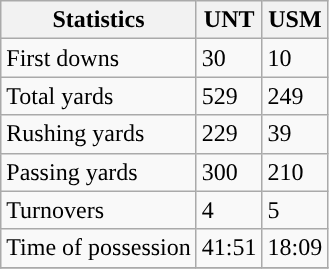<table class="wikitable" style="float: left;">
<tr>
<th>Statistics</th>
<th>UNT</th>
<th>USM</th>
</tr>
<tr>
<td>First downs</td>
<td>30</td>
<td>10</td>
</tr>
<tr>
<td>Total yards</td>
<td>529</td>
<td>249</td>
</tr>
<tr>
<td>Rushing yards</td>
<td>229</td>
<td>39</td>
</tr>
<tr>
<td>Passing yards</td>
<td>300</td>
<td>210</td>
</tr>
<tr>
<td>Turnovers</td>
<td>4</td>
<td>5</td>
</tr>
<tr>
<td>Time of possession</td>
<td>41:51</td>
<td>18:09</td>
</tr>
<tr>
</tr>
</table>
